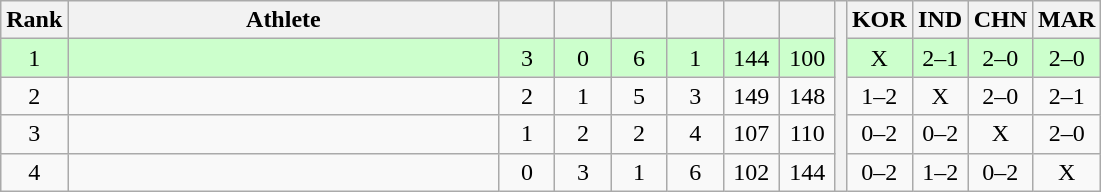<table class="wikitable" style="text-align:center">
<tr>
<th>Rank</th>
<th width=280>Athlete</th>
<th width=30></th>
<th width=30></th>
<th width=30></th>
<th width=30></th>
<th width=30></th>
<th width=30></th>
<th rowspan=5></th>
<th width=30>KOR</th>
<th width=30>IND</th>
<th width=30>CHN</th>
<th width=30>MAR</th>
</tr>
<tr style="background-color:#ccffcc;">
<td>1</td>
<td align=left></td>
<td>3</td>
<td>0</td>
<td>6</td>
<td>1</td>
<td>144</td>
<td>100</td>
<td>X</td>
<td>2–1</td>
<td>2–0</td>
<td>2–0</td>
</tr>
<tr>
<td>2</td>
<td align=left></td>
<td>2</td>
<td>1</td>
<td>5</td>
<td>3</td>
<td>149</td>
<td>148</td>
<td>1–2</td>
<td>X</td>
<td>2–0</td>
<td>2–1</td>
</tr>
<tr>
<td>3</td>
<td align=left></td>
<td>1</td>
<td>2</td>
<td>2</td>
<td>4</td>
<td>107</td>
<td>110</td>
<td>0–2</td>
<td>0–2</td>
<td>X</td>
<td>2–0</td>
</tr>
<tr>
<td>4</td>
<td align=left></td>
<td>0</td>
<td>3</td>
<td>1</td>
<td>6</td>
<td>102</td>
<td>144</td>
<td>0–2</td>
<td>1–2</td>
<td>0–2</td>
<td>X</td>
</tr>
</table>
